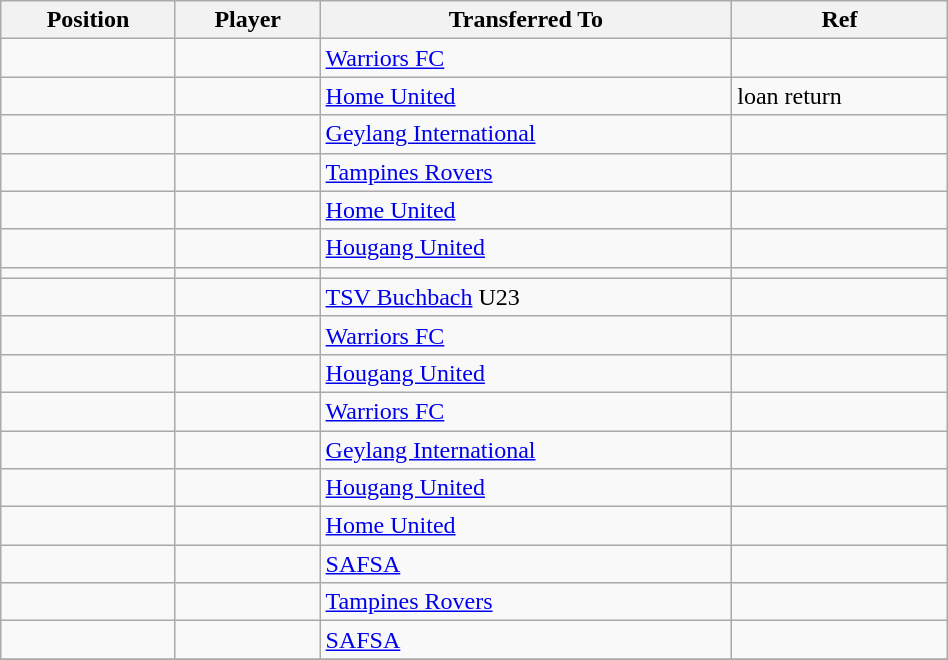<table class="wikitable sortable" style="width:50%; text-align:center; font-size:100%; text-align:left;">
<tr>
<th>Position</th>
<th>Player</th>
<th>Transferred To</th>
<th>Ref</th>
</tr>
<tr>
<td></td>
<td></td>
<td> <a href='#'>Warriors FC</a></td>
<td></td>
</tr>
<tr>
<td></td>
<td></td>
<td> <a href='#'>Home United</a></td>
<td>loan return </td>
</tr>
<tr>
<td></td>
<td></td>
<td> <a href='#'>Geylang International</a></td>
<td></td>
</tr>
<tr>
<td></td>
<td></td>
<td> <a href='#'>Tampines Rovers</a></td>
<td></td>
</tr>
<tr>
<td></td>
<td></td>
<td> <a href='#'>Home United</a></td>
<td></td>
</tr>
<tr>
<td></td>
<td></td>
<td> <a href='#'>Hougang United</a></td>
<td></td>
</tr>
<tr>
<td></td>
<td></td>
<td></td>
<td></td>
</tr>
<tr>
<td></td>
<td></td>
<td> <a href='#'>TSV Buchbach</a> U23</td>
<td></td>
</tr>
<tr>
<td></td>
<td></td>
<td> <a href='#'>Warriors FC</a></td>
<td></td>
</tr>
<tr>
<td></td>
<td></td>
<td> <a href='#'>Hougang United</a></td>
<td></td>
</tr>
<tr>
<td></td>
<td></td>
<td> <a href='#'>Warriors FC</a></td>
<td></td>
</tr>
<tr>
<td></td>
<td></td>
<td> <a href='#'>Geylang International</a></td>
<td></td>
</tr>
<tr>
<td></td>
<td></td>
<td> <a href='#'>Hougang United</a></td>
<td></td>
</tr>
<tr>
<td></td>
<td></td>
<td> <a href='#'>Home United</a></td>
<td></td>
</tr>
<tr>
<td></td>
<td></td>
<td> <a href='#'>SAFSA</a></td>
<td></td>
</tr>
<tr>
<td></td>
<td></td>
<td> <a href='#'>Tampines Rovers</a></td>
<td></td>
</tr>
<tr>
<td></td>
<td></td>
<td> <a href='#'>SAFSA</a></td>
<td></td>
</tr>
<tr>
</tr>
</table>
